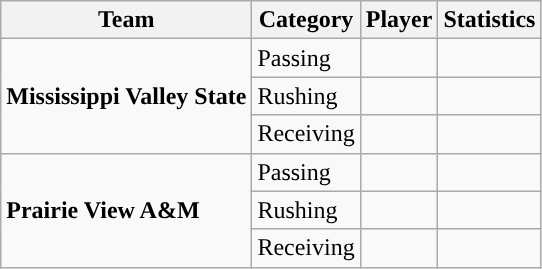<table class="wikitable" style="float: left;">
<tr>
<th>Team</th>
<th>Category</th>
<th>Player</th>
<th>Statistics</th>
</tr>
<tr>
<td rowspan=3><strong>Mississippi Valley State</strong></td>
<td>Passing</td>
<td> </td>
<td> </td>
</tr>
<tr>
<td>Rushing</td>
<td> </td>
<td> </td>
</tr>
<tr>
<td>Receiving</td>
<td> </td>
<td> </td>
</tr>
<tr>
<td rowspan=3><strong>Prairie View A&M</strong></td>
<td>Passing</td>
<td> </td>
<td> </td>
</tr>
<tr>
<td>Rushing</td>
<td> </td>
<td> </td>
</tr>
<tr>
<td>Receiving</td>
<td> </td>
<td> </td>
</tr>
</table>
